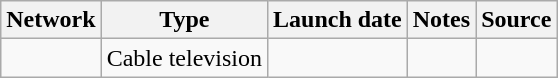<table class="wikitable sortable">
<tr>
<th>Network</th>
<th>Type</th>
<th>Launch date</th>
<th>Notes</th>
<th>Source</th>
</tr>
<tr>
<td><a href='#'></a></td>
<td>Cable television</td>
<td></td>
<td></td>
<td></td>
</tr>
</table>
